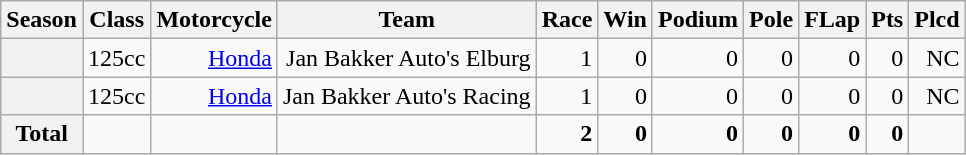<table class="wikitable">
<tr>
<th>Season</th>
<th>Class</th>
<th>Motorcycle</th>
<th>Team</th>
<th>Race</th>
<th>Win</th>
<th>Podium</th>
<th>Pole</th>
<th>FLap</th>
<th>Pts</th>
<th>Plcd</th>
</tr>
<tr align="right">
<th></th>
<td>125cc</td>
<td><a href='#'>Honda</a></td>
<td>Jan Bakker Auto's Elburg</td>
<td>1</td>
<td>0</td>
<td>0</td>
<td>0</td>
<td>0</td>
<td>0</td>
<td>NC</td>
</tr>
<tr align="right">
<th></th>
<td>125cc</td>
<td><a href='#'>Honda</a></td>
<td>Jan Bakker Auto's Racing</td>
<td>1</td>
<td>0</td>
<td>0</td>
<td>0</td>
<td>0</td>
<td>0</td>
<td>NC</td>
</tr>
<tr align="right">
<th>Total</th>
<td></td>
<td></td>
<td></td>
<td><strong>2</strong></td>
<td><strong>0</strong></td>
<td><strong>0</strong></td>
<td><strong>0</strong></td>
<td><strong>0</strong></td>
<td><strong>0</strong></td>
<td></td>
</tr>
</table>
